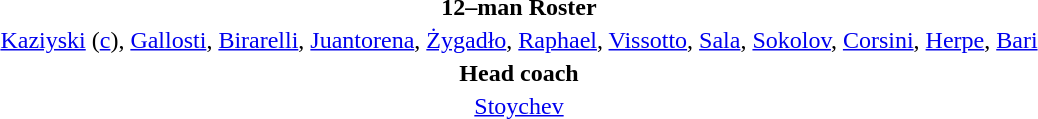<table style="text-align:center; margin-top:2em; margin-left:auto; margin-right:auto">
<tr>
<td><strong>12–man Roster</strong></td>
</tr>
<tr>
<td><a href='#'>Kaziyski</a> (<a href='#'>c</a>), <a href='#'>Gallosti</a>, <a href='#'>Birarelli</a>, <a href='#'>Juantorena</a>, <a href='#'>Żygadło</a>, <a href='#'>Raphael</a>, <a href='#'>Vissotto</a>, <a href='#'>Sala</a>, <a href='#'>Sokolov</a>, <a href='#'>Corsini</a>, <a href='#'>Herpe</a>, <a href='#'>Bari</a></td>
</tr>
<tr>
<td><strong>Head coach</strong></td>
</tr>
<tr>
<td><a href='#'>Stoychev</a></td>
</tr>
</table>
